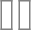<table>
<tr valign = "top">
<td><br><table cellpadding="3" cellspacing="0" border="1" style="margin:1em auto; background:#ffffff; font-size:69%; border:grey solid 1px; border-collapse:collapse;">
<tr>
<td colspan="2" rowspan="7"><br></td>
</tr>
</table>
</td>
<td><br><table cellpadding="3" cellspacing="0" border="1" style="margin:1em auto; background:#ffffff; font-size:69%; border:grey solid 1px; border-collapse:collapse;">
<tr>
<td><br></td>
</tr>
</table>
</td>
</tr>
</table>
